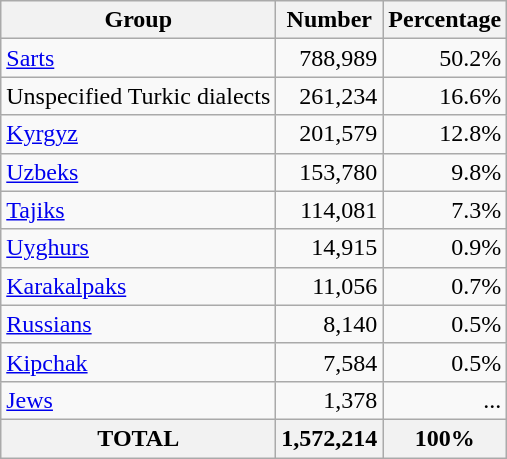<table class="wikitable">
<tr>
<th>Group</th>
<th>Number</th>
<th>Percentage</th>
</tr>
<tr>
<td><a href='#'>Sarts</a></td>
<td style="text-align:right">788,989</td>
<td style="text-align:right">50.2%</td>
</tr>
<tr>
<td>Unspecified Turkic dialects</td>
<td style="text-align:right">261,234</td>
<td style="text-align:right">16.6%</td>
</tr>
<tr>
<td><a href='#'>Kyrgyz</a></td>
<td style="text-align:right">201,579</td>
<td style="text-align:right">12.8%</td>
</tr>
<tr>
<td><a href='#'>Uzbeks</a></td>
<td style="text-align:right">153,780</td>
<td style="text-align:right">9.8%</td>
</tr>
<tr>
<td><a href='#'>Tajiks</a></td>
<td style="text-align:right">114,081</td>
<td style="text-align:right">7.3%</td>
</tr>
<tr>
<td><a href='#'>Uyghurs</a></td>
<td style="text-align:right">14,915</td>
<td style="text-align:right">0.9%</td>
</tr>
<tr>
<td><a href='#'>Karakalpaks</a></td>
<td style="text-align:right">11,056</td>
<td style="text-align:right">0.7%</td>
</tr>
<tr>
<td><a href='#'>Russians</a></td>
<td style="text-align:right">8,140</td>
<td style="text-align:right">0.5%</td>
</tr>
<tr>
<td><a href='#'>Kipchak</a></td>
<td style="text-align:right">7,584</td>
<td style="text-align:right">0.5%</td>
</tr>
<tr>
<td><a href='#'>Jews</a></td>
<td style="text-align:right">1,378</td>
<td style="text-align:right">...</td>
</tr>
<tr>
<th>TOTAL</th>
<th>1,572,214</th>
<th>100%</th>
</tr>
</table>
